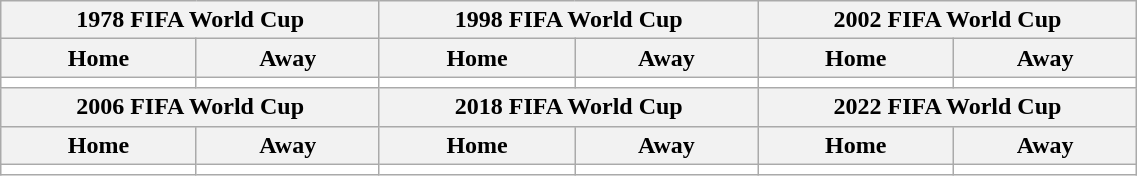<table class="wikitable" width="60%">
<tr>
<th colspan="2">1978 FIFA World Cup</th>
<th colspan="2">1998 FIFA World Cup</th>
<th colspan="2">2002 FIFA World Cup</th>
</tr>
<tr>
<th>Home</th>
<th>Away</th>
<th>Home</th>
<th>Away</th>
<th>Home</th>
<th>Away</th>
</tr>
<tr style="background:#FFFFFF;">
<td></td>
<td></td>
<td></td>
<td></td>
<td></td>
<td></td>
</tr>
<tr>
<th colspan="2">2006 FIFA World Cup</th>
<th colspan="2">2018 FIFA World Cup</th>
<th colspan="2">2022 FIFA World Cup</th>
</tr>
<tr>
<th>Home</th>
<th>Away</th>
<th>Home</th>
<th>Away</th>
<th>Home</th>
<th>Away</th>
</tr>
<tr style="background:#FFFFFF;">
<td></td>
<td></td>
<td></td>
<td></td>
<td></td>
<td></td>
</tr>
</table>
